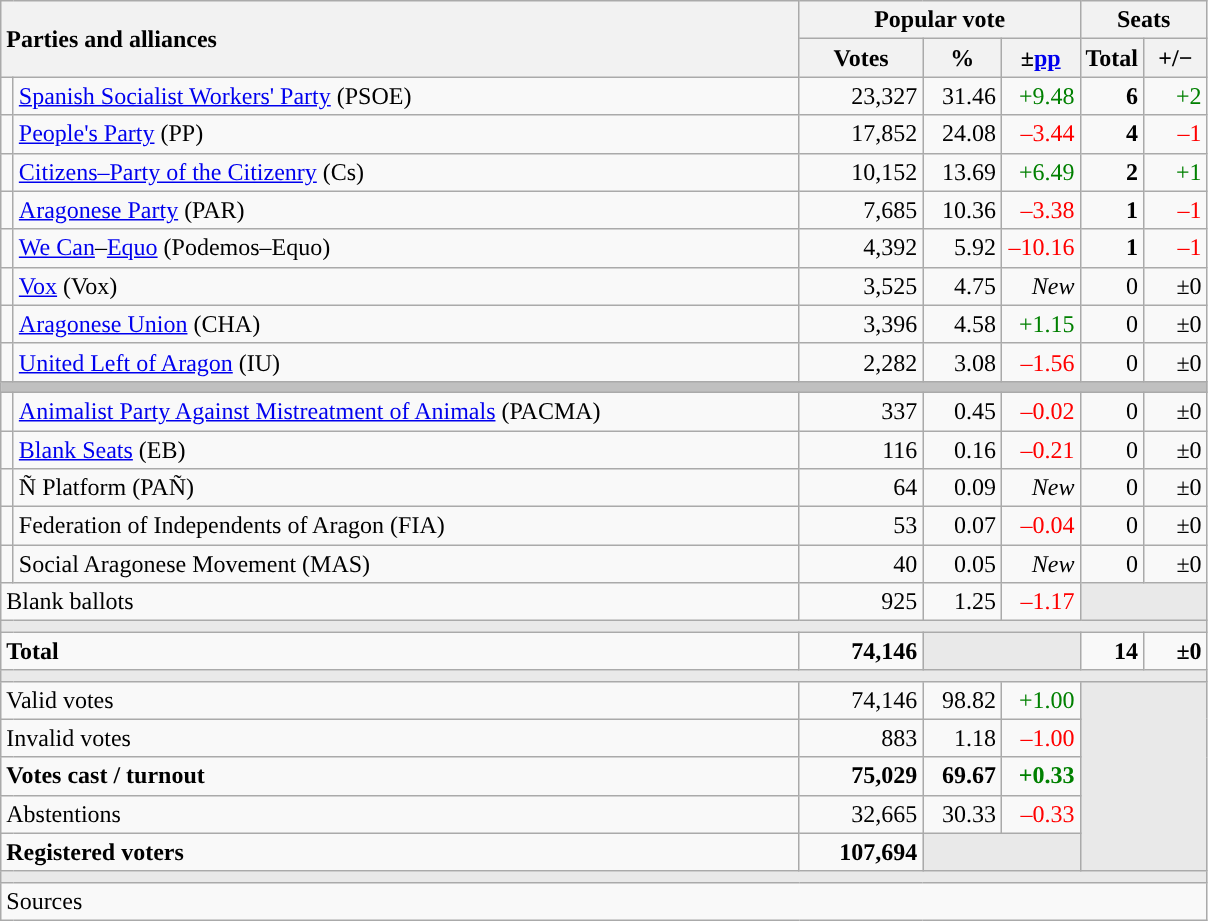<table class="wikitable" style="text-align:right;">
<tr>
<th style="text-align:left;" rowspan="2" colspan="2" width="525">Parties and alliances</th>
<th colspan="3">Popular vote</th>
<th colspan="2">Seats</th>
</tr>
<tr>
<th width="75">Votes</th>
<th width="45">%</th>
<th width="45">±<a href='#'>pp</a></th>
<th width="35">Total</th>
<th width="35">+/−</th>
</tr>
<tr>
<td width="1" style="color:inherit;background:"></td>
<td align="left"><a href='#'>Spanish Socialist Workers' Party</a> (PSOE)</td>
<td>23,327</td>
<td>31.46</td>
<td style="color:green;">+9.48</td>
<td><strong>6</strong></td>
<td style="color:green;">+2</td>
</tr>
<tr>
<td style="color:inherit;background:"></td>
<td align="left"><a href='#'>People's Party</a> (PP)</td>
<td>17,852</td>
<td>24.08</td>
<td style="color:red;">–3.44</td>
<td><strong>4</strong></td>
<td style="color:red;">–1</td>
</tr>
<tr>
<td style="color:inherit;background:"></td>
<td align="left"><a href='#'>Citizens–Party of the Citizenry</a> (Cs)</td>
<td>10,152</td>
<td>13.69</td>
<td style="color:green;">+6.49</td>
<td><strong>2</strong></td>
<td style="color:green;">+1</td>
</tr>
<tr>
<td style="color:inherit;background:"></td>
<td align="left"><a href='#'>Aragonese Party</a> (PAR)</td>
<td>7,685</td>
<td>10.36</td>
<td style="color:red;">–3.38</td>
<td><strong>1</strong></td>
<td style="color:red;">–1</td>
</tr>
<tr>
<td style="color:inherit;background:"></td>
<td align="left"><a href='#'>We Can</a>–<a href='#'>Equo</a> (Podemos–Equo)</td>
<td>4,392</td>
<td>5.92</td>
<td style="color:red;">–10.16</td>
<td><strong>1</strong></td>
<td style="color:red;">–1</td>
</tr>
<tr>
<td style="color:inherit;background:"></td>
<td align="left"><a href='#'>Vox</a> (Vox)</td>
<td>3,525</td>
<td>4.75</td>
<td><em>New</em></td>
<td>0</td>
<td>±0</td>
</tr>
<tr>
<td style="color:inherit;background:"></td>
<td align="left"><a href='#'>Aragonese Union</a> (CHA)</td>
<td>3,396</td>
<td>4.58</td>
<td style="color:green;">+1.15</td>
<td>0</td>
<td>±0</td>
</tr>
<tr>
<td style="color:inherit;background:"></td>
<td align="left"><a href='#'>United Left of Aragon</a> (IU)</td>
<td>2,282</td>
<td>3.08</td>
<td style="color:red;">–1.56</td>
<td>0</td>
<td>±0</td>
</tr>
<tr>
<td colspan="7" bgcolor="#C0C0C0"></td>
</tr>
<tr>
<td style="color:inherit;background:"></td>
<td align="left"><a href='#'>Animalist Party Against Mistreatment of Animals</a> (PACMA)</td>
<td>337</td>
<td>0.45</td>
<td style="color:red;">–0.02</td>
<td>0</td>
<td>±0</td>
</tr>
<tr>
<td style="color:inherit;background:"></td>
<td align="left"><a href='#'>Blank Seats</a> (EB)</td>
<td>116</td>
<td>0.16</td>
<td style="color:red;">–0.21</td>
<td>0</td>
<td>±0</td>
</tr>
<tr>
<td style="color:inherit;background:"></td>
<td align="left">Ñ Platform (PAÑ)</td>
<td>64</td>
<td>0.09</td>
<td><em>New</em></td>
<td>0</td>
<td>±0</td>
</tr>
<tr>
<td style="color:inherit;background:"></td>
<td align="left">Federation of Independents of Aragon (FIA)</td>
<td>53</td>
<td>0.07</td>
<td style="color:red;">–0.04</td>
<td>0</td>
<td>±0</td>
</tr>
<tr>
<td style="color:inherit;background:"></td>
<td align="left">Social Aragonese Movement (MAS)</td>
<td>40</td>
<td>0.05</td>
<td><em>New</em></td>
<td>0</td>
<td>±0</td>
</tr>
<tr>
<td align="left" colspan="2">Blank ballots</td>
<td>925</td>
<td>1.25</td>
<td style="color:red;">–1.17</td>
<td bgcolor="#E9E9E9" colspan="2"></td>
</tr>
<tr>
<td colspan="7" bgcolor="#E9E9E9"></td>
</tr>
<tr style="font-weight:bold;">
<td align="left" colspan="2">Total</td>
<td>74,146</td>
<td bgcolor="#E9E9E9" colspan="2"></td>
<td>14</td>
<td>±0</td>
</tr>
<tr>
<td colspan="7" bgcolor="#E9E9E9"></td>
</tr>
<tr>
<td align="left" colspan="2">Valid votes</td>
<td>74,146</td>
<td>98.82</td>
<td style="color:green;">+1.00</td>
<td bgcolor="#E9E9E9" colspan="2" rowspan="5"></td>
</tr>
<tr>
<td align="left" colspan="2">Invalid votes</td>
<td>883</td>
<td>1.18</td>
<td style="color:red;">–1.00</td>
</tr>
<tr style="font-weight:bold;">
<td align="left" colspan="2">Votes cast / turnout</td>
<td>75,029</td>
<td>69.67</td>
<td style="color:green;">+0.33</td>
</tr>
<tr>
<td align="left" colspan="2">Abstentions</td>
<td>32,665</td>
<td>30.33</td>
<td style="color:red;">–0.33</td>
</tr>
<tr style="font-weight:bold;">
<td align="left" colspan="2">Registered voters</td>
<td>107,694</td>
<td bgcolor="#E9E9E9" colspan="2"></td>
</tr>
<tr>
<td colspan="7" bgcolor="#E9E9E9"></td>
</tr>
<tr>
<td align="left" colspan="7">Sources</td>
</tr>
</table>
